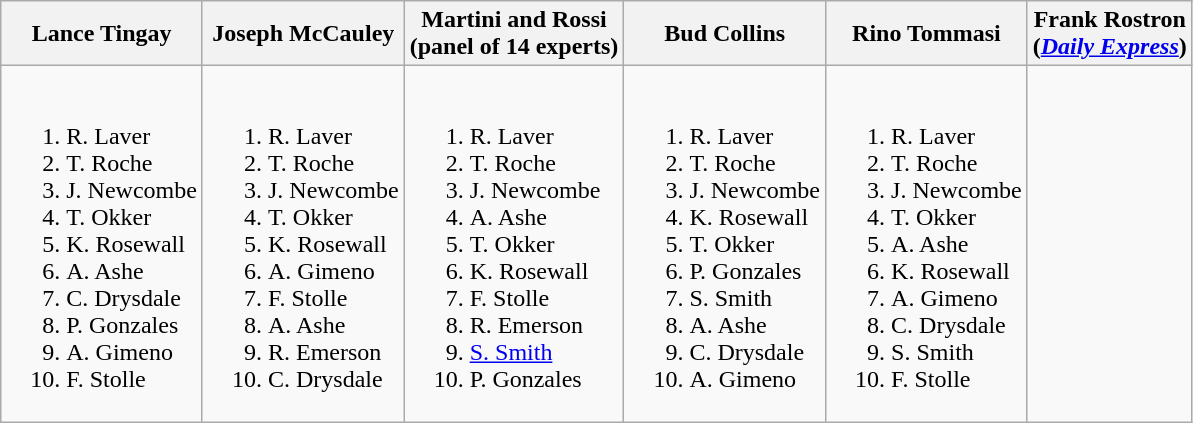<table class="wikitable">
<tr>
<th>Lance Tingay</th>
<th>Joseph McCauley<em></em></th>
<th>Martini and Rossi<br>(panel of 14 experts)</th>
<th>Bud Collins</th>
<th>Rino Tommasi</th>
<th>Frank Rostron<em></em><br>(<em><a href='#'>Daily Express</a></em>)</th>
</tr>
<tr style="vertical-align: top;">
<td style="white-space: nowrap;"><br><ol><li> R. Laver</li><li> T. Roche</li><li> J. Newcombe</li><li> T. Okker</li><li> K. Rosewall</li><li> A. Ashe</li><li> C. Drysdale</li><li> P. Gonzales</li><li> A. Gimeno</li><li> F. Stolle</li></ol></td>
<td style="white-space: nowrap;"><br><ol><li> R. Laver</li><li> T. Roche</li><li> J. Newcombe</li><li> T. Okker</li><li> K. Rosewall</li><li> A. Gimeno</li><li> F. Stolle</li><li> A. Ashe</li><li> R. Emerson</li><li> C. Drysdale</li></ol></td>
<td style="white-space: nowrap;"><br><ol><li> R. Laver</li><li> T. Roche</li><li> J. Newcombe</li><li> A. Ashe</li><li> T. Okker</li><li> K. Rosewall</li><li> F. Stolle</li><li> R. Emerson</li><li> <a href='#'>S. Smith</a></li><li> P. Gonzales</li></ol></td>
<td style="white-space: nowrap;"><br><ol><li> R. Laver</li><li> T. Roche</li><li> J. Newcombe</li><li> K. Rosewall</li><li> T. Okker</li><li> P. Gonzales</li><li> S. Smith</li><li> A. Ashe</li><li> C. Drysdale</li><li> A. Gimeno</li></ol></td>
<td style="white-space: nowrap;"><br><ol><li> R. Laver</li><li> T. Roche</li><li> J. Newcombe</li><li> T. Okker</li><li> A. Ashe</li><li> K. Rosewall</li><li> A. Gimeno</li><li> C. Drysdale</li><li> S. Smith</li><li> F. Stolle</li></ol></td>
<td style="white-space: nowrap;"><br></td>
</tr>
</table>
